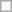<table class=wikitable>
<tr>
<td> </td>
</tr>
</table>
